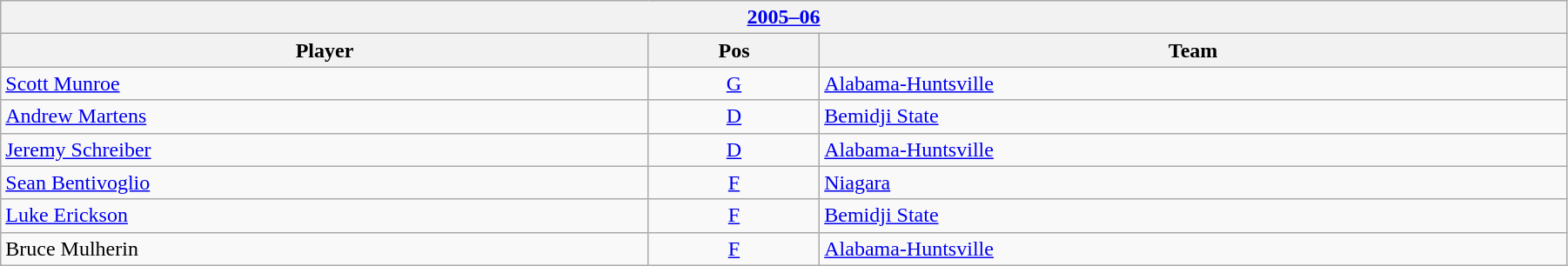<table class="wikitable" width=95%>
<tr>
<th colspan=3><a href='#'>2005–06</a></th>
</tr>
<tr>
<th>Player</th>
<th>Pos</th>
<th>Team</th>
</tr>
<tr>
<td><a href='#'>Scott Munroe</a></td>
<td style="text-align:center;"><a href='#'>G</a></td>
<td><a href='#'>Alabama-Huntsville</a></td>
</tr>
<tr>
<td><a href='#'>Andrew Martens</a></td>
<td style="text-align:center;"><a href='#'>D</a></td>
<td><a href='#'>Bemidji State</a></td>
</tr>
<tr>
<td><a href='#'>Jeremy Schreiber</a></td>
<td style="text-align:center;"><a href='#'>D</a></td>
<td><a href='#'>Alabama-Huntsville</a></td>
</tr>
<tr>
<td><a href='#'>Sean Bentivoglio</a></td>
<td style="text-align:center;"><a href='#'>F</a></td>
<td><a href='#'>Niagara</a></td>
</tr>
<tr>
<td><a href='#'>Luke Erickson</a></td>
<td style="text-align:center;"><a href='#'>F</a></td>
<td><a href='#'>Bemidji State</a></td>
</tr>
<tr>
<td>Bruce Mulherin</td>
<td style="text-align:center;"><a href='#'>F</a></td>
<td><a href='#'>Alabama-Huntsville</a></td>
</tr>
</table>
